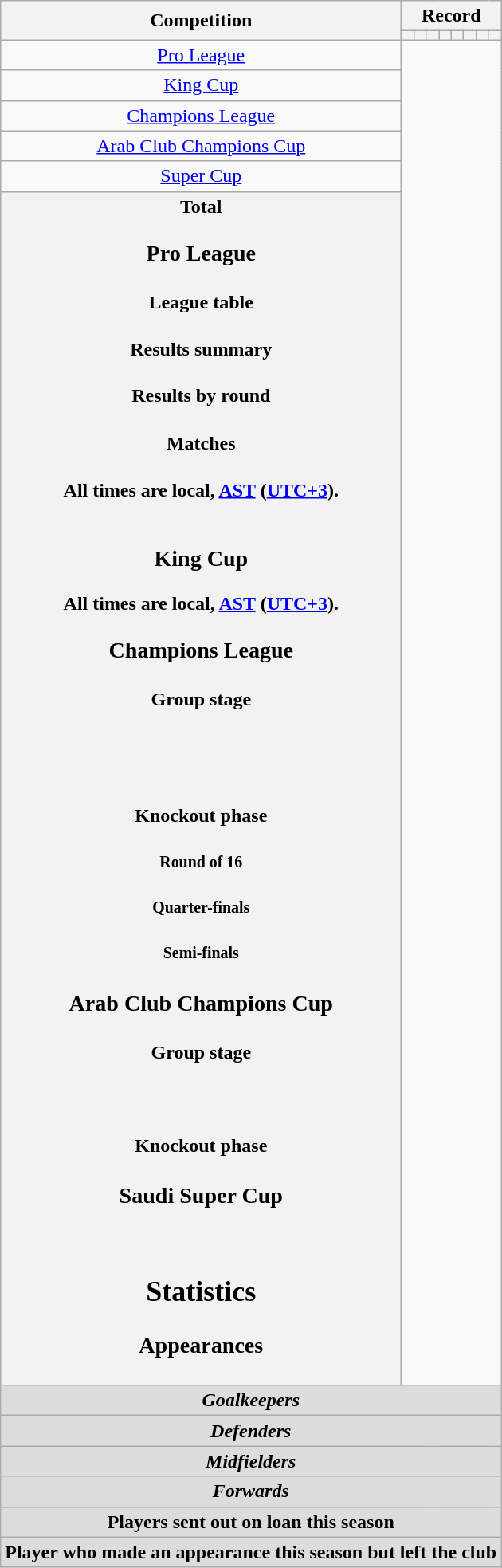<table class="wikitable" style="text-align: center">
<tr>
<th rowspan=2>Competition</th>
<th colspan=8>Record</th>
</tr>
<tr>
<th></th>
<th></th>
<th></th>
<th></th>
<th></th>
<th></th>
<th></th>
<th></th>
</tr>
<tr>
<td><a href='#'>Pro League</a><br></td>
</tr>
<tr>
<td><a href='#'>King Cup</a><br></td>
</tr>
<tr>
<td><a href='#'>Champions League</a><br></td>
</tr>
<tr>
<td><a href='#'>Arab Club Champions Cup</a><br></td>
</tr>
<tr>
<td><a href='#'>Super Cup</a><br></td>
</tr>
<tr>
<th>Total<br>
<h3>Pro League</h3><h4>League table</h4><h4>Results summary</h4>
<h4>Results by round</h4><h4>Matches</h4>All times are local, <a href='#'>AST</a> (<a href='#'>UTC+3</a>).<br>


<br>
































<h3>King Cup</h3>
All times are local, <a href='#'>AST</a> (<a href='#'>UTC+3</a>).<br>



<h3>Champions League</h3><h4>Group stage</h4><br><br>




<h4>Knockout phase</h4><h5>Round of 16</h5>
<h5>Quarter-finals</h5>
<h5>Semi-finals</h5>
<h3>Arab Club Champions Cup</h3><h4>Group stage</h4><br>

<h4>Knockout phase</h4>

<h3>Saudi Super Cup</h3><br>
<h2>Statistics</h2><h3>Appearances</h3></th>
</tr>
<tr>
<th colspan=20 style=background:#dcdcdc; text-align:center><em>Goalkeepers</em><br>



</th>
</tr>
<tr>
<th colspan=20 style=background:#dcdcdc; text-align:center><em>Defenders</em><br>









</th>
</tr>
<tr>
<th colspan=20 style=background:#dcdcdc; text-align:center><em>Midfielders</em><br>






</th>
</tr>
<tr>
<th colspan=20 style=background:#dcdcdc; text-align:center><em>Forwards</em><br>



</th>
</tr>
<tr>
<th colspan=20 style=background:#dcdcdc; text-align:center>Players sent out on loan this season<br>

</th>
</tr>
<tr>
<th colspan=20 style=background:#dcdcdc; text-align:center>Player who made an appearance this season but left the club<br>


</th>
</tr>
</table>
